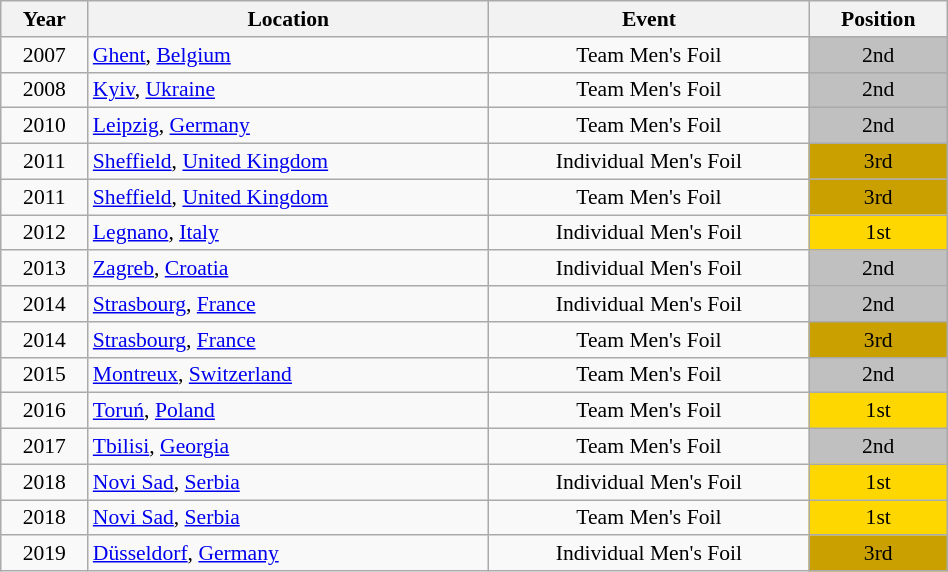<table class="wikitable" width="50%" style="font-size:90%; text-align:center;">
<tr>
<th>Year</th>
<th>Location</th>
<th>Event</th>
<th>Position</th>
</tr>
<tr>
<td>2007</td>
<td rowspan="1" align="left"> <a href='#'>Ghent</a>, <a href='#'>Belgium</a></td>
<td>Team Men's Foil</td>
<td bgcolor="silver">2nd</td>
</tr>
<tr>
<td>2008</td>
<td rowspan="1" align="left"> <a href='#'>Kyiv</a>, <a href='#'>Ukraine</a></td>
<td>Team Men's Foil</td>
<td bgcolor="silver">2nd</td>
</tr>
<tr>
<td>2010</td>
<td rowspan="1" align="left"> <a href='#'>Leipzig</a>, <a href='#'>Germany</a></td>
<td>Team Men's Foil</td>
<td bgcolor="silver">2nd</td>
</tr>
<tr>
<td>2011</td>
<td rowspan="1" align="left"> <a href='#'>Sheffield</a>, <a href='#'>United Kingdom</a></td>
<td>Individual Men's Foil</td>
<td bgcolor="caramel">3rd</td>
</tr>
<tr>
<td>2011</td>
<td rowspan="1" align="left"> <a href='#'>Sheffield</a>, <a href='#'>United Kingdom</a></td>
<td>Team Men's Foil</td>
<td bgcolor="caramel">3rd</td>
</tr>
<tr>
<td>2012</td>
<td rowspan="1" align="left"> <a href='#'>Legnano</a>, <a href='#'>Italy</a></td>
<td>Individual Men's Foil</td>
<td bgcolor="gold">1st</td>
</tr>
<tr>
<td>2013</td>
<td rowspan="1" align="left"> <a href='#'>Zagreb</a>, <a href='#'>Croatia</a></td>
<td>Individual Men's Foil</td>
<td bgcolor="silver">2nd</td>
</tr>
<tr>
<td>2014</td>
<td rowspan="1" align="left"> <a href='#'>Strasbourg</a>, <a href='#'>France</a></td>
<td>Individual Men's Foil</td>
<td bgcolor="silver">2nd</td>
</tr>
<tr>
<td>2014</td>
<td rowspan="1" align="left"> <a href='#'>Strasbourg</a>, <a href='#'>France</a></td>
<td>Team Men's Foil</td>
<td bgcolor="caramel">3rd</td>
</tr>
<tr>
<td>2015</td>
<td rowspan="1" align="left"> <a href='#'>Montreux</a>, <a href='#'>Switzerland</a></td>
<td>Team Men's Foil</td>
<td bgcolor="silver">2nd</td>
</tr>
<tr>
<td>2016</td>
<td rowspan="1" align="left"> <a href='#'>Toruń</a>, <a href='#'>Poland</a></td>
<td>Team Men's Foil</td>
<td bgcolor="gold">1st</td>
</tr>
<tr>
<td>2017</td>
<td rowspan="1" align="left"> <a href='#'>Tbilisi</a>, <a href='#'>Georgia</a></td>
<td>Team Men's Foil</td>
<td bgcolor="silver">2nd</td>
</tr>
<tr>
<td>2018</td>
<td rowspan="1" align="left"> <a href='#'>Novi Sad</a>, <a href='#'>Serbia</a></td>
<td>Individual Men's Foil</td>
<td bgcolor="gold">1st</td>
</tr>
<tr>
<td>2018</td>
<td rowspan="1" align="left"> <a href='#'>Novi Sad</a>, <a href='#'>Serbia</a></td>
<td>Team Men's Foil</td>
<td bgcolor="gold">1st</td>
</tr>
<tr>
<td>2019</td>
<td rowspan="1" align="left"> <a href='#'>Düsseldorf</a>, <a href='#'>Germany</a></td>
<td>Individual Men's Foil</td>
<td bgcolor="caramel">3rd</td>
</tr>
</table>
